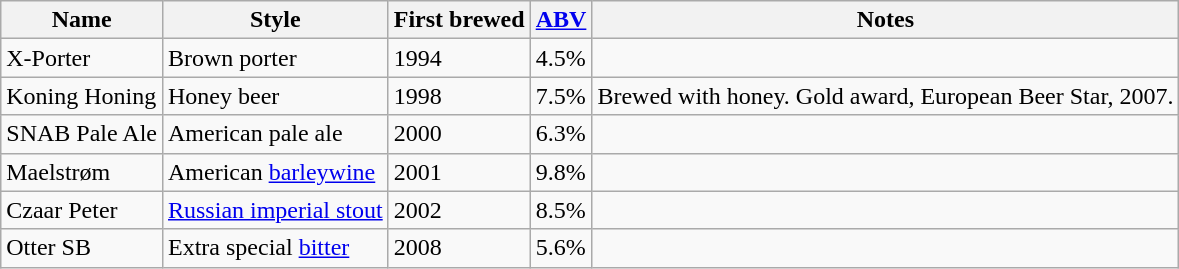<table class="wikitable" border="1">
<tr>
<th>Name</th>
<th>Style</th>
<th>First brewed</th>
<th><a href='#'>ABV</a></th>
<th>Notes</th>
</tr>
<tr>
<td>X-Porter</td>
<td>Brown porter</td>
<td>1994</td>
<td>4.5%</td>
<td></td>
</tr>
<tr>
<td>Koning Honing</td>
<td>Honey beer</td>
<td>1998</td>
<td>7.5%</td>
<td>Brewed with honey. Gold award, European Beer Star, 2007.</td>
</tr>
<tr>
<td>SNAB Pale Ale</td>
<td>American pale ale</td>
<td>2000</td>
<td>6.3%</td>
<td></td>
</tr>
<tr>
<td>Maelstrøm</td>
<td>American <a href='#'>barleywine</a></td>
<td>2001</td>
<td>9.8%</td>
<td></td>
</tr>
<tr>
<td>Czaar Peter</td>
<td><a href='#'>Russian imperial stout</a></td>
<td>2002</td>
<td>8.5%</td>
<td></td>
</tr>
<tr>
<td>Otter SB</td>
<td>Extra special <a href='#'>bitter</a></td>
<td>2008</td>
<td>5.6%</td>
<td></td>
</tr>
</table>
